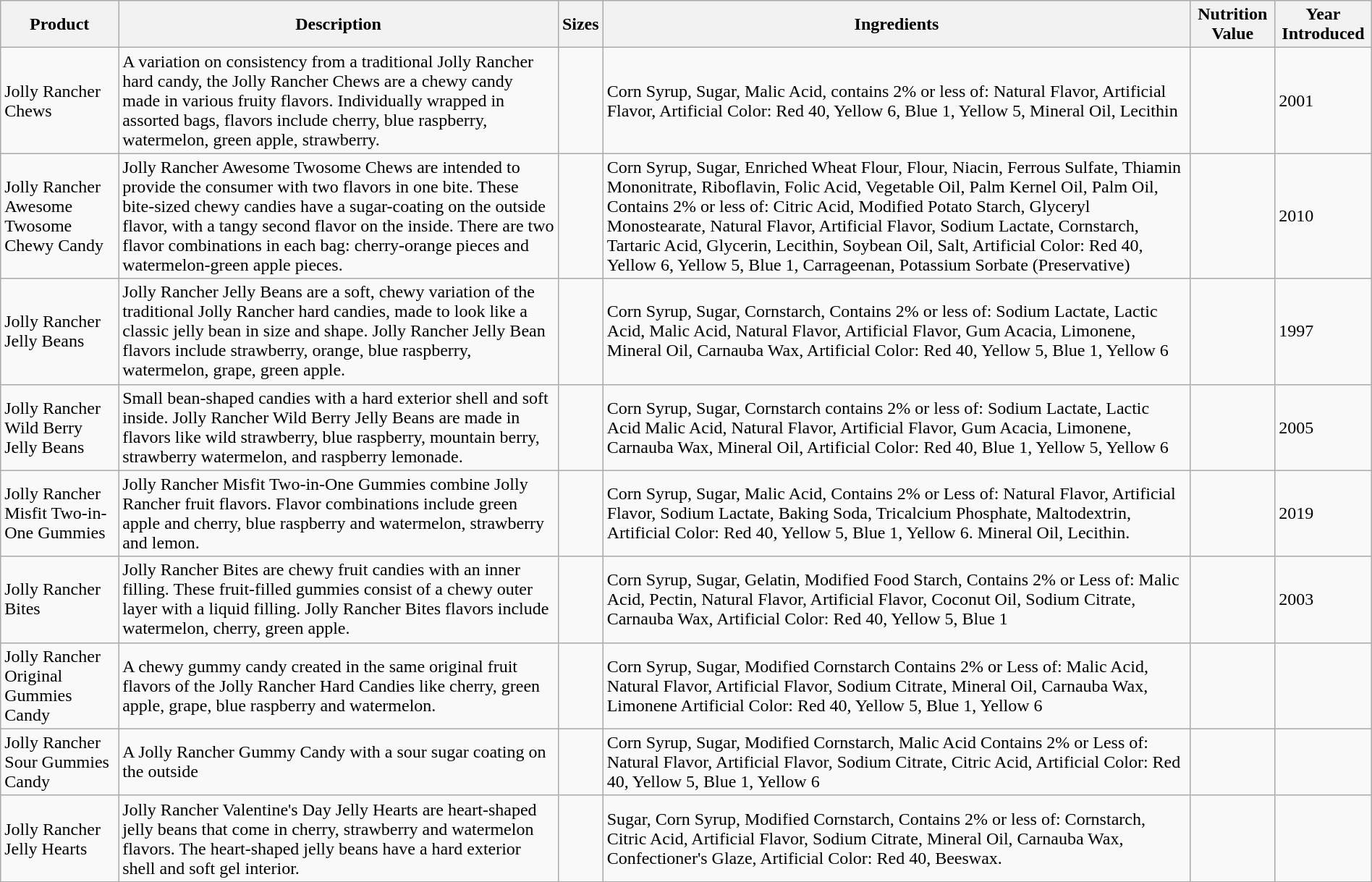<table class=wikitable style="width:100%">
<tr>
<th>Product</th>
<th>Description</th>
<th>Sizes</th>
<th>Ingredients</th>
<th>Nutrition Value</th>
<th>Year Introduced</th>
</tr>
<tr>
<td>Jolly Rancher Chews</td>
<td>A variation on consistency from a traditional Jolly Rancher hard candy, the Jolly Rancher Chews are a chewy candy made in various fruity flavors. Individually wrapped in assorted bags, flavors include cherry, blue raspberry, watermelon, green apple, strawberry.</td>
<td></td>
<td>Corn Syrup, Sugar, Malic Acid, contains 2% or less of: Natural Flavor, Artificial Flavor, Artificial Color: Red 40, Yellow 6, Blue 1, Yellow 5, Mineral Oil, Lecithin</td>
<td></td>
<td>2001</td>
</tr>
<tr>
<td>Jolly Rancher Awesome Twosome Chewy Candy</td>
<td>Jolly Rancher Awesome Twosome Chews are intended to provide the consumer with two flavors in one bite. These bite-sized chewy candies have a sugar-coating on the outside flavor, with a tangy second flavor on the inside. There are two flavor combinations in each bag: cherry-orange pieces and watermelon-green apple pieces.</td>
<td></td>
<td>Corn Syrup, Sugar, Enriched Wheat Flour, Flour, Niacin, Ferrous Sulfate, Thiamin Mononitrate, Riboflavin, Folic Acid, Vegetable Oil, Palm Kernel Oil, Palm Oil, Contains 2% or less of: Citric Acid, Modified Potato Starch, Glyceryl Monostearate, Natural Flavor, Artificial Flavor, Sodium Lactate, Cornstarch, Tartaric Acid, Glycerin, Lecithin, Soybean Oil, Salt, Artificial Color: Red 40, Yellow 6, Yellow 5, Blue 1, Carrageenan, Potassium Sorbate (Preservative)</td>
<td></td>
<td>2010</td>
</tr>
<tr>
<td>Jolly Rancher Jelly Beans</td>
<td>Jolly Rancher Jelly Beans are a soft, chewy variation of the traditional Jolly Rancher hard candies, made to look like a classic jelly bean in size and shape. Jolly Rancher Jelly Bean flavors include strawberry, orange, blue raspberry, watermelon, grape, green apple.</td>
<td></td>
<td>Corn Syrup, Sugar, Cornstarch, Contains 2% or less of: Sodium Lactate, Lactic Acid, Malic Acid, Natural Flavor, Artificial Flavor, Gum Acacia, Limonene, Mineral Oil, Carnauba Wax, Artificial Color: Red 40, Yellow 5, Blue 1, Yellow 6</td>
<td></td>
<td>1997</td>
</tr>
<tr>
<td>Jolly Rancher Wild Berry Jelly Beans</td>
<td>Small bean-shaped candies with a hard exterior shell and soft inside. Jolly Rancher Wild Berry Jelly Beans are made in flavors like wild strawberry, blue raspberry, mountain berry, strawberry watermelon, and raspberry lemonade.</td>
<td></td>
<td>Corn Syrup,  Sugar, Cornstarch contains 2% or less of: Sodium Lactate, Lactic Acid Malic Acid, Natural Flavor, Artificial Flavor, Gum Acacia, Limonene, Carnauba Wax, Mineral Oil, Artificial Color: Red 40, Blue 1, Yellow 5, Yellow 6</td>
<td></td>
<td>2005</td>
</tr>
<tr>
<td>Jolly Rancher Misfit Two-in-One Gummies</td>
<td>Jolly Rancher Misfit Two-in-One Gummies combine Jolly Rancher fruit flavors. Flavor combinations include green apple and cherry, blue raspberry and watermelon, strawberry and lemon.</td>
<td></td>
<td>Corn Syrup, Sugar, Malic Acid, Contains 2% or Less of: Natural Flavor, Artificial Flavor, Sodium Lactate, Baking Soda, Tricalcium Phosphate, Maltodextrin, Artificial Color: Red 40, Yellow 5, Blue 1, Yellow 6. Mineral Oil, Lecithin.</td>
<td></td>
<td>2019</td>
</tr>
<tr>
<td>Jolly Rancher Bites</td>
<td>Jolly Rancher Bites are chewy fruit candies with an inner filling. These fruit-filled gummies consist of a chewy outer layer with a liquid filling. Jolly Rancher Bites flavors include watermelon, cherry, green apple.</td>
<td></td>
<td>Corn Syrup, Sugar, Gelatin, Modified Food Starch, Contains 2% or Less of: Malic Acid, Pectin, Natural Flavor, Artificial Flavor, Coconut Oil, Sodium Citrate, Carnauba Wax, Artificial Color: Red 40, Yellow 5, Blue 1</td>
<td></td>
<td>2003</td>
</tr>
<tr>
<td>Jolly Rancher Original Gummies Candy</td>
<td>A chewy gummy candy created in the same original fruit flavors of the Jolly Rancher Hard Candies like cherry, green apple, grape, blue raspberry and watermelon.</td>
<td></td>
<td>Corn Syrup, Sugar, Modified Cornstarch Contains 2% or Less of: Malic Acid, Natural Flavor, Artificial Flavor, Sodium Citrate, Mineral Oil, Carnauba Wax, Limonene Artificial Color: Red 40, Yellow 5, Blue 1, Yellow 6</td>
<td></td>
<td></td>
</tr>
<tr>
<td>Jolly Rancher Sour Gummies Candy</td>
<td>A Jolly Rancher Gummy Candy with a sour sugar coating on the outside</td>
<td></td>
<td>Corn Syrup, Sugar, Modified Cornstarch, Malic Acid Contains 2% or Less of: Natural Flavor, Artificial Flavor, Sodium Citrate, Citric Acid, Artificial Color: Red 40, Yellow 5, Blue 1, Yellow 6</td>
<td></td>
<td></td>
</tr>
<tr>
<td>Jolly Rancher Jelly Hearts</td>
<td>Jolly Rancher Valentine's Day Jelly Hearts are heart-shaped jelly beans that come in cherry, strawberry and watermelon flavors. The heart-shaped jelly beans have a hard exterior shell and soft gel interior.</td>
<td></td>
<td>Sugar, Corn Syrup, Modified Cornstarch, Contains 2% or less of: Cornstarch, Citric Acid, Artificial Flavor, Sodium Citrate, Mineral Oil, Carnauba Wax, Confectioner's Glaze, Artificial Color: Red 40, Beeswax.</td>
<td></td>
<td></td>
</tr>
<tr>
</tr>
</table>
